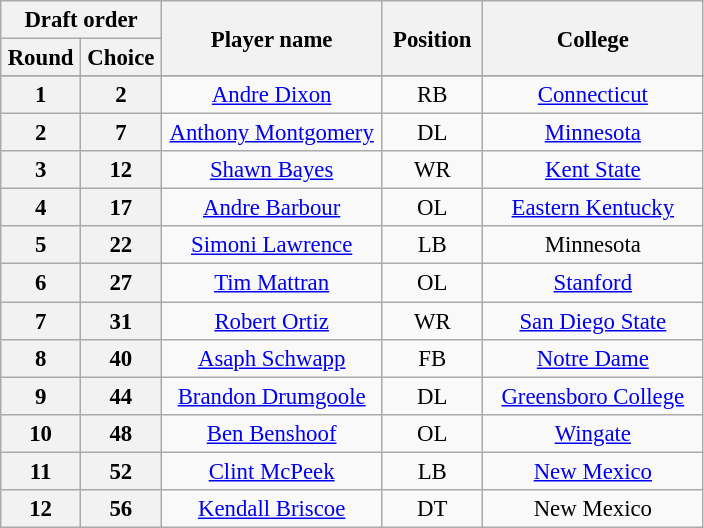<table class="wikitable" style="font-size: 95%;">
<tr>
<th width="100" colspan="2">Draft order</th>
<th width="140" rowspan="2">Player name</th>
<th width="60" rowspan="2">Position</th>
<th width="140" rowspan="2">College</th>
</tr>
<tr>
<th>Round</th>
<th>Choice</th>
</tr>
<tr>
</tr>
<tr align="center">
<th>1</th>
<th>2</th>
<td><a href='#'>Andre Dixon</a></td>
<td>RB</td>
<td><a href='#'>Connecticut</a></td>
</tr>
<tr align="center">
<th>2</th>
<th>7</th>
<td><a href='#'>Anthony Montgomery</a></td>
<td>DL</td>
<td><a href='#'>Minnesota</a></td>
</tr>
<tr align="center">
<th>3</th>
<th>12</th>
<td><a href='#'>Shawn Bayes</a></td>
<td>WR</td>
<td><a href='#'>Kent State</a></td>
</tr>
<tr align="center">
<th>4</th>
<th>17</th>
<td><a href='#'>Andre Barbour</a></td>
<td>OL</td>
<td><a href='#'>Eastern Kentucky</a></td>
</tr>
<tr align="center">
<th>5</th>
<th>22</th>
<td><a href='#'>Simoni Lawrence</a></td>
<td>LB</td>
<td>Minnesota</td>
</tr>
<tr align="center">
<th>6</th>
<th>27</th>
<td><a href='#'>Tim Mattran</a></td>
<td>OL</td>
<td><a href='#'>Stanford</a></td>
</tr>
<tr align="center">
<th>7</th>
<th>31</th>
<td><a href='#'>Robert Ortiz</a></td>
<td>WR</td>
<td><a href='#'>San Diego State</a></td>
</tr>
<tr align="center">
<th>8</th>
<th>40</th>
<td><a href='#'>Asaph Schwapp</a></td>
<td>FB</td>
<td><a href='#'>Notre Dame</a></td>
</tr>
<tr align="center">
<th>9</th>
<th>44</th>
<td><a href='#'>Brandon Drumgoole</a></td>
<td>DL</td>
<td><a href='#'>Greensboro College</a></td>
</tr>
<tr align="center">
<th>10</th>
<th>48</th>
<td><a href='#'>Ben Benshoof</a></td>
<td>OL</td>
<td><a href='#'>Wingate</a></td>
</tr>
<tr align="center">
<th>11</th>
<th>52</th>
<td><a href='#'>Clint McPeek</a></td>
<td>LB</td>
<td><a href='#'>New Mexico</a></td>
</tr>
<tr align="center">
<th>12</th>
<th>56</th>
<td><a href='#'>Kendall Briscoe</a></td>
<td>DT</td>
<td>New Mexico</td>
</tr>
</table>
